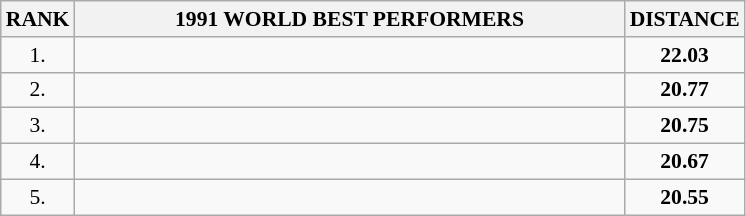<table class="wikitable" style="border-collapse: collapse; font-size: 90%;">
<tr>
<th>RANK</th>
<th align="center" style="width: 25em">1991 WORLD BEST PERFORMERS</th>
<th align="center" style="width: 5em">DISTANCE</th>
</tr>
<tr>
<td align="center">1.</td>
<td></td>
<td align="center"><strong>22.03</strong></td>
</tr>
<tr>
<td align="center">2.</td>
<td></td>
<td align="center"><strong>20.77</strong></td>
</tr>
<tr>
<td align="center">3.</td>
<td></td>
<td align="center"><strong>20.75</strong></td>
</tr>
<tr>
<td align="center">4.</td>
<td></td>
<td align="center"><strong>20.67</strong></td>
</tr>
<tr>
<td align="center">5.</td>
<td></td>
<td align="center"><strong>20.55</strong></td>
</tr>
</table>
